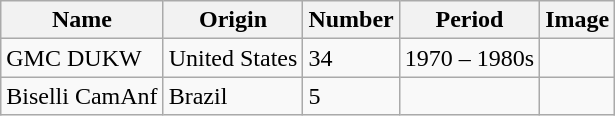<table class="wikitable mw-collapsible mw-collapsed">
<tr>
<th>Name</th>
<th>Origin</th>
<th>Number</th>
<th>Period</th>
<th>Image</th>
</tr>
<tr>
<td>GMC DUKW</td>
<td>United States</td>
<td>34</td>
<td>1970 – 1980s</td>
<td></td>
</tr>
<tr>
<td>Biselli CamAnf</td>
<td>Brazil</td>
<td>5</td>
<td></td>
<td></td>
</tr>
</table>
